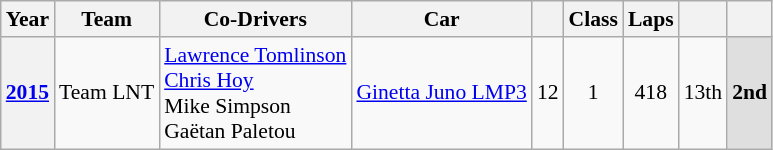<table class="wikitable" style="font-size:90%">
<tr>
<th>Year</th>
<th>Team</th>
<th>Co-Drivers</th>
<th>Car</th>
<th></th>
<th>Class</th>
<th>Laps</th>
<th></th>
<th></th>
</tr>
<tr style="text-align:center;">
<th><a href='#'>2015</a></th>
<td align="left"> Team LNT</td>
<td align="left"> <a href='#'>Lawrence Tomlinson</a><br> <a href='#'>Chris Hoy</a><br> Mike Simpson<br> Gaëtan Paletou</td>
<td align="left"><a href='#'>Ginetta Juno LMP3</a></td>
<td>12</td>
<td>1</td>
<td>418</td>
<td>13th</td>
<th style="background:#dfdfdf;">2nd</th>
</tr>
</table>
